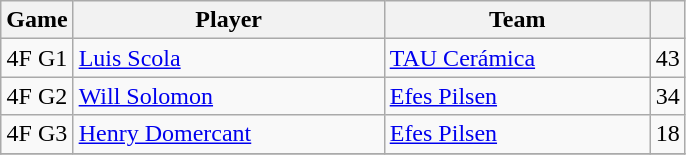<table class="wikitable sortable" style="text-align: center;">
<tr>
<th>Game</th>
<th style="width:200px;">Player</th>
<th style="width:170px;">Team</th>
<th></th>
</tr>
<tr>
<td>4F G1</td>
<td align="left"> <a href='#'>Luis Scola</a></td>
<td align="left"> <a href='#'>TAU Cerámica</a></td>
<td>43</td>
</tr>
<tr>
<td>4F G2</td>
<td align="left"> <a href='#'>Will Solomon</a></td>
<td align="left"> <a href='#'>Efes Pilsen</a></td>
<td>34</td>
</tr>
<tr>
<td>4F G3</td>
<td align="left"> <a href='#'>Henry Domercant</a></td>
<td align="left"> <a href='#'>Efes Pilsen</a></td>
<td>18</td>
</tr>
<tr>
</tr>
</table>
